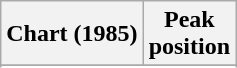<table class="wikitable">
<tr>
<th>Chart (1985)</th>
<th>Peak<br>position</th>
</tr>
<tr>
</tr>
<tr>
</tr>
</table>
